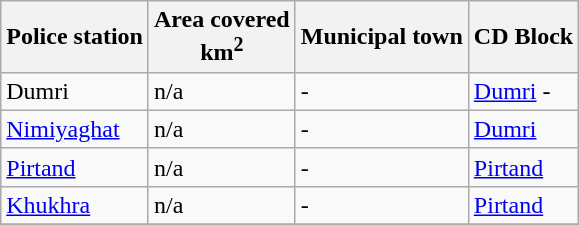<table class="wikitable sortable">
<tr>
<th>Police station</th>
<th>Area covered<br>km<sup>2</sup></th>
<th>Municipal town</th>
<th>CD Block</th>
</tr>
<tr>
<td Dumri, Giridih#Police station>Dumri</td>
<td>n/a</td>
<td>-</td>
<td><a href='#'>Dumri</a> -</td>
</tr>
<tr>
<td><a href='#'>Nimiyaghat</a></td>
<td>n/a</td>
<td>-</td>
<td><a href='#'>Dumri</a></td>
</tr>
<tr>
<td><a href='#'>Pirtand</a></td>
<td>n/a</td>
<td>-</td>
<td><a href='#'>Pirtand</a></td>
</tr>
<tr>
<td><a href='#'>Khukhra</a></td>
<td>n/a</td>
<td>-</td>
<td><a href='#'>Pirtand</a></td>
</tr>
<tr>
</tr>
</table>
